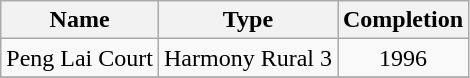<table class="wikitable" style="text-align: center">
<tr>
<th>Name</th>
<th>Type</th>
<th>Completion</th>
</tr>
<tr>
<td>Peng Lai Court</td>
<td rowspan="1">Harmony Rural 3</td>
<td>1996</td>
</tr>
<tr>
</tr>
</table>
